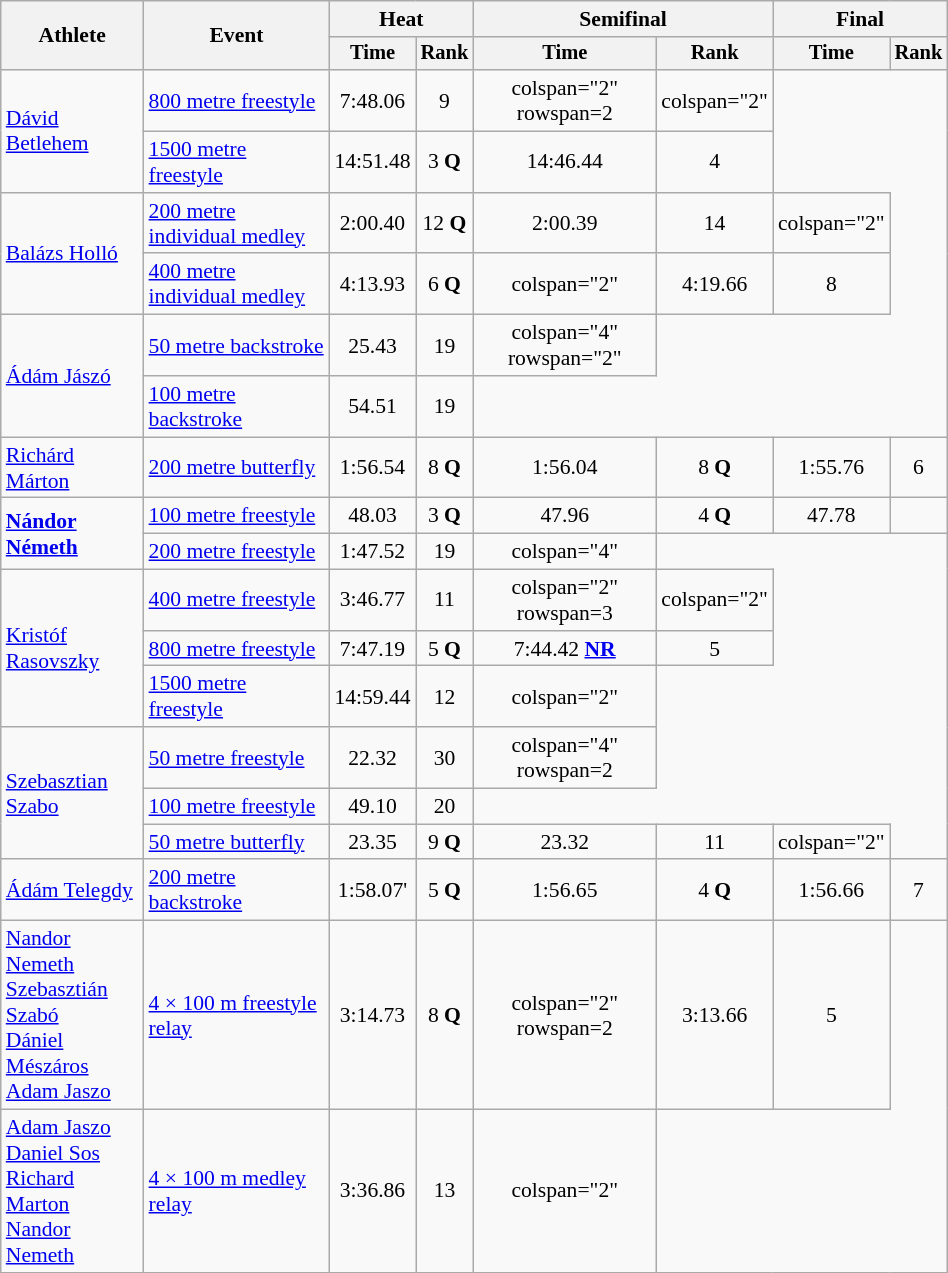<table class="wikitable" style="text-align:center; font-size:90%; width:50%;">
<tr>
<th rowspan="2">Athlete</th>
<th rowspan="2">Event</th>
<th colspan="2">Heat</th>
<th colspan="2">Semifinal</th>
<th colspan="2">Final</th>
</tr>
<tr style="font-size:95%">
<th>Time</th>
<th>Rank</th>
<th>Time</th>
<th>Rank</th>
<th>Time</th>
<th>Rank</th>
</tr>
<tr align=center>
<td align=left rowspan=2><a href='#'>Dávid Betlehem</a></td>
<td align=left><a href='#'>800 metre freestyle</a></td>
<td>7:48.06</td>
<td>9</td>
<td>colspan="2" rowspan=2 </td>
<td>colspan="2" </td>
</tr>
<tr align=center>
<td align=left><a href='#'>1500 metre freestyle</a></td>
<td>14:51.48</td>
<td>3 <strong>Q</strong></td>
<td>14:46.44</td>
<td>4</td>
</tr>
<tr align=center>
<td align=left rowspan="2"><a href='#'>Balázs Holló</a></td>
<td align=left><a href='#'>200 metre individual medley</a></td>
<td>2:00.40</td>
<td>12 <strong>Q</strong></td>
<td>2:00.39</td>
<td>14</td>
<td>colspan="2" </td>
</tr>
<tr align=center>
<td align=left><a href='#'>400 metre individual medley</a></td>
<td>4:13.93</td>
<td>6 <strong>Q</strong></td>
<td>colspan="2"  </td>
<td>4:19.66</td>
<td>8</td>
</tr>
<tr align=center>
<td align=left rowspan="2"><a href='#'>Ádám Jászó</a></td>
<td align=left><a href='#'>50 metre backstroke</a></td>
<td>25.43</td>
<td>19</td>
<td>colspan="4" rowspan="2" </td>
</tr>
<tr align=center>
<td align=left><a href='#'>100 metre backstroke</a></td>
<td>54.51</td>
<td>19</td>
</tr>
<tr align=center>
<td align=left><a href='#'>Richárd Márton</a></td>
<td align=left><a href='#'>200 metre butterfly</a></td>
<td>1:56.54</td>
<td>8 <strong>Q</strong></td>
<td>1:56.04</td>
<td>8 <strong>Q</strong></td>
<td>1:55.76</td>
<td>6</td>
</tr>
<tr align=center>
<td align=left rowspan="2"><strong><a href='#'>Nándor Németh</a></strong></td>
<td align=left><a href='#'>100 metre freestyle</a></td>
<td>48.03</td>
<td>3 <strong>Q</strong></td>
<td>47.96</td>
<td>4 <strong>Q</strong></td>
<td>47.78</td>
<td></td>
</tr>
<tr align=center>
<td align=left><a href='#'>200 metre freestyle</a></td>
<td>1:47.52</td>
<td>19</td>
<td>colspan="4"  </td>
</tr>
<tr align=center>
<td align=left rowspan=3><a href='#'>Kristóf Rasovszky</a></td>
<td align=left><a href='#'>400 metre freestyle</a></td>
<td>3:46.77</td>
<td>11</td>
<td>colspan="2" rowspan=3 </td>
<td>colspan="2" </td>
</tr>
<tr align=center>
<td align=left><a href='#'>800 metre freestyle</a></td>
<td>7:47.19</td>
<td>5 <strong>Q</strong></td>
<td>7:44.42 <strong><a href='#'>NR</a></strong></td>
<td>5</td>
</tr>
<tr align=center>
<td align=left><a href='#'>1500 metre freestyle</a></td>
<td>14:59.44</td>
<td>12</td>
<td>colspan="2" </td>
</tr>
<tr align=center>
<td align=left rowspan=3><a href='#'>Szebasztian Szabo</a></td>
<td align=left><a href='#'>50 metre freestyle</a></td>
<td>22.32</td>
<td>30</td>
<td>colspan="4" rowspan=2 </td>
</tr>
<tr align=center>
<td align=left><a href='#'>100 metre freestyle</a></td>
<td>49.10</td>
<td>20</td>
</tr>
<tr align=center>
<td align=left><a href='#'>50 metre butterfly</a></td>
<td>23.35</td>
<td>9 <strong>Q</strong></td>
<td>23.32</td>
<td>11</td>
<td>colspan="2" </td>
</tr>
<tr align=center>
<td align=left><a href='#'>Ádám Telegdy</a></td>
<td align=left><a href='#'>200 metre backstroke</a></td>
<td>1:58.07'</td>
<td>5 <strong>Q</strong></td>
<td>1:56.65</td>
<td>4 <strong>Q</strong></td>
<td>1:56.66</td>
<td>7</td>
</tr>
<tr>
<td align=left><a href='#'>Nandor Nemeth</a> <br><a href='#'>Szebasztián Szabó</a> <br><a href='#'>Dániel Mészáros</a> <br><a href='#'>Adam Jaszo</a></td>
<td align=left><a href='#'>4 × 100 m freestyle relay</a></td>
<td>3:14.73</td>
<td>8 <strong>Q</strong></td>
<td>colspan="2" rowspan=2 </td>
<td>3:13.66</td>
<td>5</td>
</tr>
<tr>
<td align=left><a href='#'>Adam Jaszo</a> <br><a href='#'>Daniel Sos</a> <br><a href='#'>Richard Marton</a> <br><a href='#'>Nandor Nemeth</a></td>
<td align=left><a href='#'>4 × 100 m medley relay</a></td>
<td>3:36.86</td>
<td>13</td>
<td>colspan="2" </td>
</tr>
</table>
